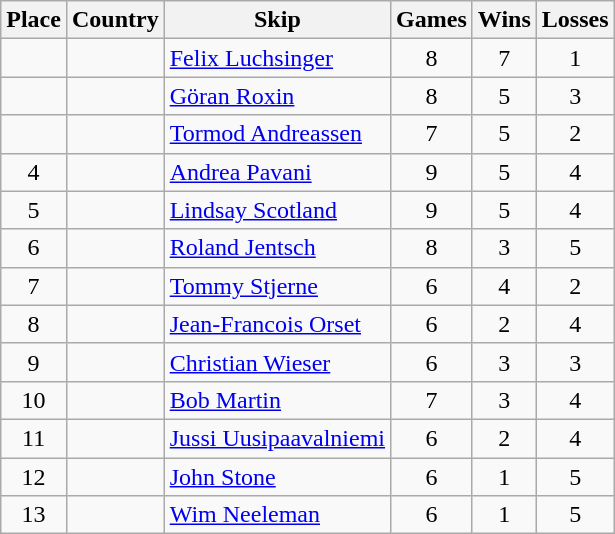<table class="wikitable" style="text-align:center">
<tr>
<th>Place</th>
<th>Country</th>
<th>Skip</th>
<th>Games</th>
<th>Wins</th>
<th>Losses</th>
</tr>
<tr>
<td></td>
<td align=left></td>
<td align=left><a href='#'>Felix Luchsinger</a></td>
<td>8</td>
<td>7</td>
<td>1</td>
</tr>
<tr>
<td></td>
<td align=left></td>
<td align=left><a href='#'>Göran Roxin</a></td>
<td>8</td>
<td>5</td>
<td>3</td>
</tr>
<tr>
<td></td>
<td align=left></td>
<td align=left><a href='#'>Tormod Andreassen</a></td>
<td>7</td>
<td>5</td>
<td>2</td>
</tr>
<tr>
<td>4</td>
<td align=left></td>
<td align=left><a href='#'>Andrea Pavani</a></td>
<td>9</td>
<td>5</td>
<td>4</td>
</tr>
<tr>
<td>5</td>
<td align=left></td>
<td align=left><a href='#'>Lindsay Scotland</a></td>
<td>9</td>
<td>5</td>
<td>4</td>
</tr>
<tr>
<td>6</td>
<td align=left></td>
<td align=left><a href='#'>Roland Jentsch</a></td>
<td>8</td>
<td>3</td>
<td>5</td>
</tr>
<tr>
<td>7</td>
<td align=left></td>
<td align=left><a href='#'>Tommy Stjerne</a></td>
<td>6</td>
<td>4</td>
<td>2</td>
</tr>
<tr>
<td>8</td>
<td align=left></td>
<td align=left><a href='#'>Jean-Francois Orset</a></td>
<td>6</td>
<td>2</td>
<td>4</td>
</tr>
<tr>
<td>9</td>
<td align=left></td>
<td align=left><a href='#'>Christian Wieser</a></td>
<td>6</td>
<td>3</td>
<td>3</td>
</tr>
<tr>
<td>10</td>
<td align=left></td>
<td align=left><a href='#'>Bob Martin</a></td>
<td>7</td>
<td>3</td>
<td>4</td>
</tr>
<tr>
<td>11</td>
<td align=left></td>
<td align=left><a href='#'>Jussi Uusipaavalniemi</a></td>
<td>6</td>
<td>2</td>
<td>4</td>
</tr>
<tr>
<td>12</td>
<td align=left></td>
<td align=left><a href='#'>John Stone</a></td>
<td>6</td>
<td>1</td>
<td>5</td>
</tr>
<tr>
<td>13</td>
<td align=left></td>
<td align=left><a href='#'>Wim Neeleman</a></td>
<td>6</td>
<td>1</td>
<td>5</td>
</tr>
</table>
